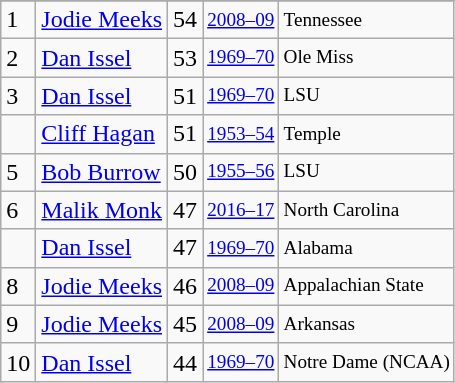<table class="wikitable">
<tr>
</tr>
<tr>
<td>1</td>
<td><a href='#'>Jodie Meeks</a></td>
<td>54</td>
<td style="font-size:80%;"><a href='#'>2008–09</a></td>
<td style="font-size:80%;">Tennessee</td>
</tr>
<tr>
<td>2</td>
<td><a href='#'>Dan Issel</a></td>
<td>53</td>
<td style="font-size:80%;"><a href='#'>1969–70</a></td>
<td style="font-size:80%;">Ole Miss</td>
</tr>
<tr>
<td>3</td>
<td><a href='#'>Dan Issel</a></td>
<td>51</td>
<td style="font-size:80%;"><a href='#'>1969–70</a></td>
<td style="font-size:80%;">LSU</td>
</tr>
<tr>
<td></td>
<td><a href='#'>Cliff Hagan</a></td>
<td>51</td>
<td style="font-size:80%;"><a href='#'>1953–54</a></td>
<td style="font-size:80%;">Temple</td>
</tr>
<tr>
<td>5</td>
<td><a href='#'>Bob Burrow</a></td>
<td>50</td>
<td style="font-size:80%;"><a href='#'>1955–56</a></td>
<td style="font-size:80%;">LSU</td>
</tr>
<tr>
<td>6</td>
<td><a href='#'>Malik Monk</a></td>
<td>47</td>
<td style="font-size:80%;"><a href='#'>2016–17</a></td>
<td style="font-size:80%;">North Carolina</td>
</tr>
<tr>
<td></td>
<td><a href='#'>Dan Issel</a></td>
<td>47</td>
<td style="font-size:80%;"><a href='#'>1969–70</a></td>
<td style="font-size:80%;">Alabama</td>
</tr>
<tr>
<td>8</td>
<td><a href='#'>Jodie Meeks</a></td>
<td>46</td>
<td style="font-size:80%;"><a href='#'>2008–09</a></td>
<td style="font-size:80%;">Appalachian State</td>
</tr>
<tr>
<td>9</td>
<td><a href='#'>Jodie Meeks</a></td>
<td>45</td>
<td style="font-size:80%;"><a href='#'>2008–09</a></td>
<td style="font-size:80%;">Arkansas</td>
</tr>
<tr>
<td>10</td>
<td><a href='#'>Dan Issel</a></td>
<td>44</td>
<td style="font-size:80%;"><a href='#'>1969–70</a></td>
<td style="font-size:80%;">Notre Dame (NCAA)</td>
</tr>
</table>
